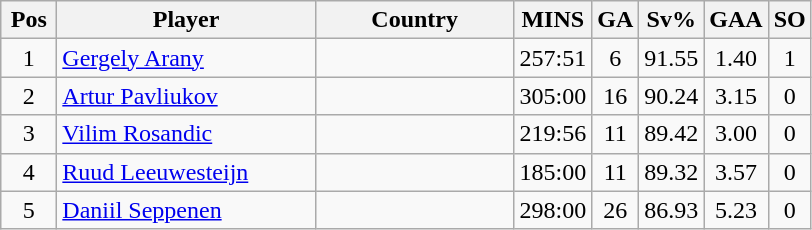<table class="wikitable sortable" style="text-align: center;">
<tr>
<th width=30>Pos</th>
<th width=165>Player</th>
<th width=125>Country</th>
<th width=20>MINS</th>
<th width=20>GA</th>
<th width=20>Sv%</th>
<th width=20>GAA</th>
<th width=20>SO</th>
</tr>
<tr>
<td>1</td>
<td align=left><a href='#'>Gergely Arany</a></td>
<td align=left></td>
<td>257:51</td>
<td>6</td>
<td>91.55</td>
<td>1.40</td>
<td>1</td>
</tr>
<tr>
<td>2</td>
<td align=left><a href='#'>Artur Pavliukov</a></td>
<td align=left></td>
<td>305:00</td>
<td>16</td>
<td>90.24</td>
<td>3.15</td>
<td>0</td>
</tr>
<tr>
<td>3</td>
<td align=left><a href='#'>Vilim Rosandic</a></td>
<td align=left></td>
<td>219:56</td>
<td>11</td>
<td>89.42</td>
<td>3.00</td>
<td>0</td>
</tr>
<tr>
<td>4</td>
<td align=left><a href='#'>Ruud Leeuwesteijn</a></td>
<td align=left></td>
<td>185:00</td>
<td>11</td>
<td>89.32</td>
<td>3.57</td>
<td>0</td>
</tr>
<tr>
<td>5</td>
<td align=left><a href='#'>Daniil Seppenen</a></td>
<td align=left></td>
<td>298:00</td>
<td>26</td>
<td>86.93</td>
<td>5.23</td>
<td>0</td>
</tr>
</table>
